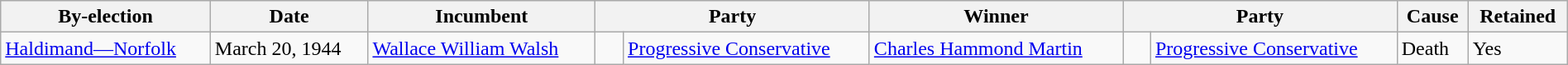<table class=wikitable style="width:100%">
<tr>
<th>By-election</th>
<th>Date</th>
<th>Incumbent</th>
<th colspan=2>Party</th>
<th>Winner</th>
<th colspan=2>Party</th>
<th>Cause</th>
<th>Retained</th>
</tr>
<tr>
<td><a href='#'>Haldimand—Norfolk</a></td>
<td>March 20, 1944</td>
<td><a href='#'>Wallace William Walsh</a></td>
<td>   </td>
<td><a href='#'>Progressive Conservative</a></td>
<td><a href='#'>Charles Hammond Martin</a></td>
<td>   </td>
<td><a href='#'>Progressive Conservative</a></td>
<td>Death</td>
<td>Yes</td>
</tr>
</table>
